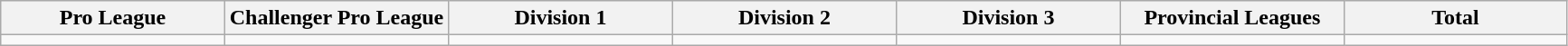<table class="wikitable">
<tr>
<th width="14.3%">Pro League</th>
<th width="14.3%">Challenger Pro League</th>
<th width="14.3%">Division 1</th>
<th width="14.3%">Division 2</th>
<th width="14.3%">Division 3</th>
<th width="14.3%">Provincial Leagues</th>
<th width="14.3%">Total</th>
</tr>
<tr>
<td></td>
<td></td>
<td></td>
<td></td>
<td></td>
<td></td>
<td></td>
</tr>
</table>
